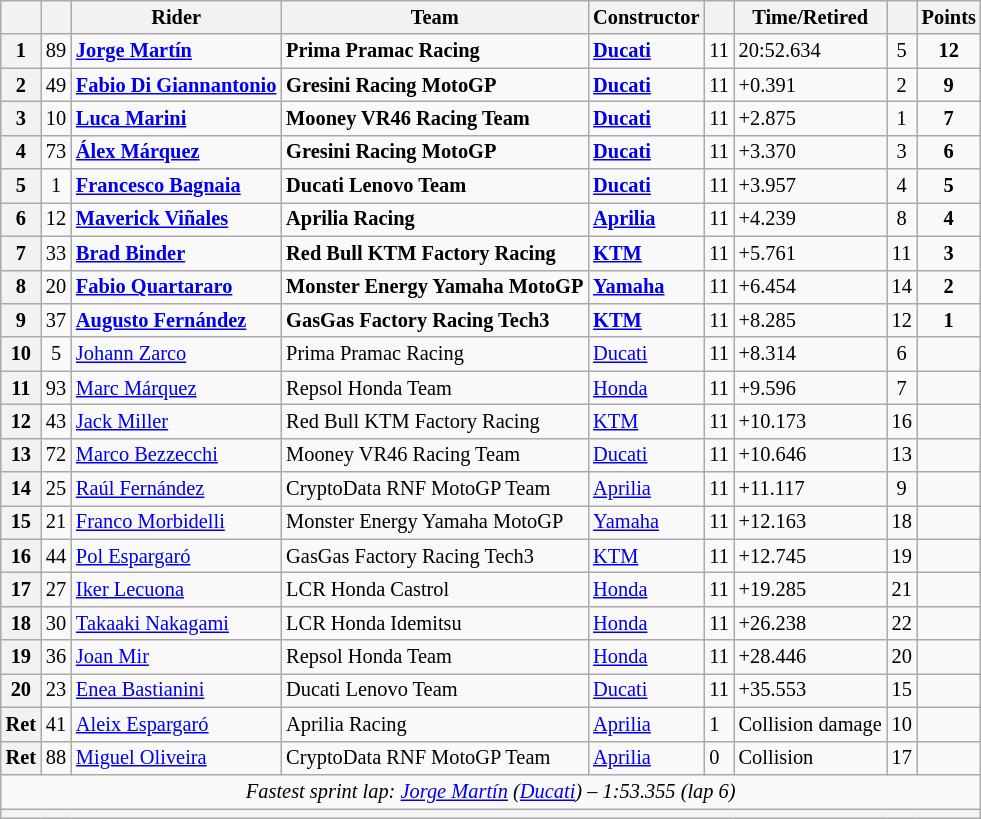<table class="wikitable sortable" style="font-size: 85%;">
<tr>
<th scope="col"></th>
<th scope="col"></th>
<th scope="col">Rider</th>
<th scope="col">Team</th>
<th scope="col">Constructor</th>
<th scope="col" class="unsortable"></th>
<th scope="col" class="unsortable">Time/Retired</th>
<th scope="col"></th>
<th scope="col">Points</th>
</tr>
<tr>
<th scope="row">1</th>
<td align="center">89</td>
<td data-sort-value="mart"> <strong><a href='#'>Jorge Martín</a></strong></td>
<td><strong>Prima Pramac Racing</strong></td>
<td><strong><a href='#'>Ducati</a></strong></td>
<td>11</td>
<td>20:52.634</td>
<td align="center">5</td>
<td align="center"><strong>12</strong></td>
</tr>
<tr>
<th scope="row">2</th>
<td align="center">49</td>
<td data-sort-value="dig"> <strong><a href='#'>Fabio Di Giannantonio</a></strong></td>
<td><strong>Gresini Racing MotoGP</strong></td>
<td><strong><a href='#'>Ducati</a></strong></td>
<td>11</td>
<td>+0.391</td>
<td align="center">2</td>
<td align="center"><strong>9</strong></td>
</tr>
<tr>
<th scope="row">3</th>
<td align="center">10</td>
<td data-sort-value="mari"> <strong><a href='#'>Luca Marini</a></strong></td>
<td><strong>Mooney VR46 Racing Team</strong></td>
<td><strong><a href='#'>Ducati</a></strong></td>
<td>11</td>
<td>+2.875</td>
<td align="center">1</td>
<td align="center"><strong>7</strong></td>
</tr>
<tr>
<th scope="row">4</th>
<td align="center">73</td>
<td data-sort-value="marqa"> <strong><a href='#'>Álex Márquez</a></strong></td>
<td><strong>Gresini Racing MotoGP</strong></td>
<td><strong><a href='#'>Ducati</a></strong></td>
<td>11</td>
<td>+3.370</td>
<td align="center">3</td>
<td align="center"><strong>6</strong></td>
</tr>
<tr>
<th scope="row">5</th>
<td align="center">1</td>
<td data-sort-value="bag"> <strong><a href='#'>Francesco Bagnaia</a></strong></td>
<td><strong>Ducati Lenovo Team</strong></td>
<td><strong><a href='#'>Ducati</a></strong></td>
<td>11</td>
<td>+3.957</td>
<td align="center">4</td>
<td align="center"><strong>5</strong></td>
</tr>
<tr>
<th scope="row">6</th>
<td align="center">12</td>
<td data-sort-value="vin"> <strong><a href='#'>Maverick Viñales</a></strong></td>
<td><strong>Aprilia Racing</strong></td>
<td><strong><a href='#'>Aprilia</a></strong></td>
<td>11</td>
<td>+4.239</td>
<td align="center">8</td>
<td align="center"><strong>4</strong></td>
</tr>
<tr>
<th scope="row">7</th>
<td align="center">33</td>
<td data-sort-value="bin"> <strong><a href='#'>Brad Binder</a></strong></td>
<td><strong>Red Bull KTM Factory Racing</strong></td>
<td><strong><a href='#'>KTM</a></strong></td>
<td>11</td>
<td>+5.761</td>
<td align="center">11</td>
<td align="center"><strong>3</strong></td>
</tr>
<tr>
<th scope="row">8</th>
<td align="center">20</td>
<td data-sort-value="qua"> <strong><a href='#'>Fabio Quartararo</a></strong></td>
<td><strong>Monster Energy Yamaha MotoGP</strong></td>
<td><strong><a href='#'>Yamaha</a></strong></td>
<td>11</td>
<td>+6.454</td>
<td align="center">14</td>
<td align="center"><strong>2</strong></td>
</tr>
<tr>
<th scope="row">9</th>
<td align="center">37</td>
<td data-sort-value="fera"> <strong><a href='#'>Augusto Fernández</a></strong></td>
<td><strong>GasGas Factory Racing Tech3</strong></td>
<td><strong><a href='#'>KTM</a></strong></td>
<td>11</td>
<td>+8.285</td>
<td align="center">12</td>
<td align="center"><strong>1</strong></td>
</tr>
<tr>
<th scope="row">10</th>
<td align="center">5</td>
<td data-sort-value="zar"> <a href='#'>Johann Zarco</a></td>
<td>Prima Pramac Racing</td>
<td><a href='#'>Ducati</a></td>
<td>11</td>
<td>+8.314</td>
<td align="center">6</td>
<td align="center"></td>
</tr>
<tr>
<th scope="row">11</th>
<td align="center">93</td>
<td data-sort-value="marqm"> <a href='#'>Marc Márquez</a></td>
<td>Repsol Honda Team</td>
<td><a href='#'>Honda</a></td>
<td>11</td>
<td>+9.596</td>
<td align="center">7</td>
<td align="center"></td>
</tr>
<tr>
<th scope="row">12</th>
<td align="center">43</td>
<td data-sort-value="mil"> <a href='#'>Jack Miller</a></td>
<td>Red Bull KTM Factory Racing</td>
<td><a href='#'>KTM</a></td>
<td>11</td>
<td>+10.173</td>
<td align="center">16</td>
<td align="center"></td>
</tr>
<tr>
<th scope="row">13</th>
<td align="center">72</td>
<td data-sort-value="bez"> <a href='#'>Marco Bezzecchi</a></td>
<td>Mooney VR46 Racing Team</td>
<td><a href='#'>Ducati</a></td>
<td>11</td>
<td>+10.646</td>
<td align="center">13</td>
<td align="center"></td>
</tr>
<tr>
<th scope="row">14</th>
<td align="center">25</td>
<td data-sort-value="ferr"> <a href='#'>Raúl Fernández</a></td>
<td>CryptoData RNF MotoGP Team</td>
<td><a href='#'>Aprilia</a></td>
<td>11</td>
<td>+11.117</td>
<td align="center">9</td>
<td></td>
</tr>
<tr>
<th scope="row">15</th>
<td align="center">21</td>
<td data-sort-value="mor"> <a href='#'>Franco Morbidelli</a></td>
<td>Monster Energy Yamaha MotoGP</td>
<td><a href='#'>Yamaha</a></td>
<td>11</td>
<td>+12.163</td>
<td align="center">18</td>
<td align="center"></td>
</tr>
<tr>
<th scope="row">16</th>
<td align="center">44</td>
<td data-sort-value="espp"> <a href='#'>Pol Espargaró</a></td>
<td>GasGas Factory Racing Tech3</td>
<td><a href='#'>KTM</a></td>
<td>11</td>
<td>+12.745</td>
<td align="center">19</td>
<td align="center"></td>
</tr>
<tr>
<th scope="row">17</th>
<td align="center">27</td>
<td data-sort-value="lec"> <a href='#'>Iker Lecuona</a></td>
<td>LCR Honda Castrol</td>
<td><a href='#'>Honda</a></td>
<td>11</td>
<td>+19.285</td>
<td align="center">21</td>
<td align="center"></td>
</tr>
<tr>
<th scope="row">18</th>
<td align="center">30</td>
<td data-sort-value="nak"> <a href='#'>Takaaki Nakagami</a></td>
<td>LCR Honda Idemitsu</td>
<td><a href='#'>Honda</a></td>
<td>11</td>
<td>+26.238</td>
<td align="center">22</td>
<td align="center"></td>
</tr>
<tr>
<th scope="row">19</th>
<td align="center">36</td>
<td data-sort-value="mir"> <a href='#'>Joan Mir</a></td>
<td>Repsol Honda Team</td>
<td><a href='#'>Honda</a></td>
<td>11</td>
<td>+28.446</td>
<td align="center">20</td>
<td></td>
</tr>
<tr>
<th scope="row">20</th>
<td align="center">23</td>
<td data-sort-value="bas"> <a href='#'>Enea Bastianini</a></td>
<td>Ducati Lenovo Team</td>
<td><a href='#'>Ducati</a></td>
<td>11</td>
<td>+35.553</td>
<td align="center">15</td>
<td align="center"></td>
</tr>
<tr>
<th scope="row">Ret</th>
<td align="center">41</td>
<td data-sort-value="espa"> <a href='#'>Aleix Espargaró</a></td>
<td>Aprilia Racing</td>
<td><a href='#'>Aprilia</a></td>
<td>1</td>
<td>Collision damage</td>
<td align="center">10</td>
<td align="center"></td>
</tr>
<tr>
<th scope="row">Ret</th>
<td align="center">88</td>
<td data-sort-value="oli"> <a href='#'>Miguel Oliveira</a></td>
<td>CryptoData RNF MotoGP Team</td>
<td><a href='#'>Aprilia</a></td>
<td>0</td>
<td>Collision</td>
<td align="center">17</td>
<td align="center"></td>
</tr>
<tr class="sortbottom">
<td colspan="9" style="text-align:center"><em>Fastest sprint lap:  <a href='#'>Jorge Martín</a> (<a href='#'>Ducati</a>) – 1:53.355 (lap 6)</em></td>
</tr>
<tr>
<th colspan=9></th>
</tr>
</table>
